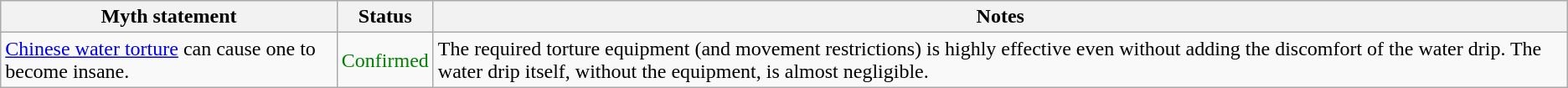<table class="wikitable plainrowheaders">
<tr>
<th>Myth statement</th>
<th>Status</th>
<th>Notes</th>
</tr>
<tr>
<td><a href='#'>Chinese water torture</a> can cause one to become insane.</td>
<td style="color:green">Confirmed</td>
<td>The required torture equipment (and movement restrictions) is highly effective even without adding the discomfort of the water drip. The water drip itself, without the equipment, is almost negligible.</td>
</tr>
</table>
